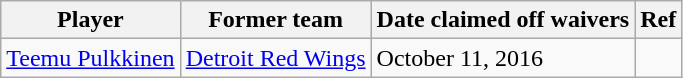<table class="wikitable">
<tr>
<th>Player</th>
<th>Former team</th>
<th>Date claimed off waivers</th>
<th>Ref</th>
</tr>
<tr>
<td><a href='#'>Teemu Pulkkinen</a></td>
<td><a href='#'>Detroit Red Wings</a></td>
<td>October 11, 2016</td>
<td></td>
</tr>
</table>
